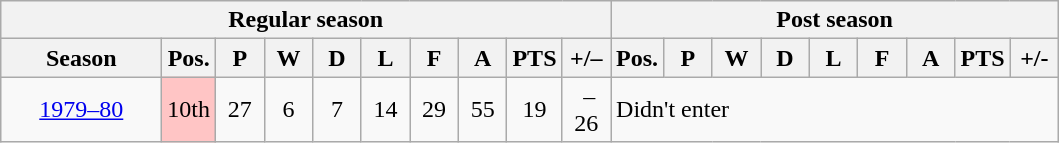<table class="wikitable">
<tr>
<th colspan="10">Regular season</th>
<th colspan="9">Post season</th>
</tr>
<tr>
<th width="100">Season</th>
<th width="25">Pos.</th>
<th width="25">P</th>
<th width="25">W</th>
<th width="25">D</th>
<th width="25">L</th>
<th width="25">F</th>
<th width="25">A</th>
<th width="25">PTS</th>
<th width="25">+/–</th>
<th width="25">Pos.</th>
<th width="25">P</th>
<th width="25">W</th>
<th width="25">D</th>
<th width="25">L</th>
<th width="25">F</th>
<th width="25">A</th>
<th width="25">PTS</th>
<th width="25">+/-</th>
</tr>
<tr>
<td align="center"><a href='#'>1979–80</a></td>
<td align="center" bgcolor="FFC5C5">10th</td>
<td align="center">27</td>
<td align="center">6</td>
<td align="center">7</td>
<td align="center">14</td>
<td align="center">29</td>
<td align="center">55</td>
<td align="center">19</td>
<td align="center"> –26</td>
<td colspan="9">Didn't enter</td>
</tr>
</table>
